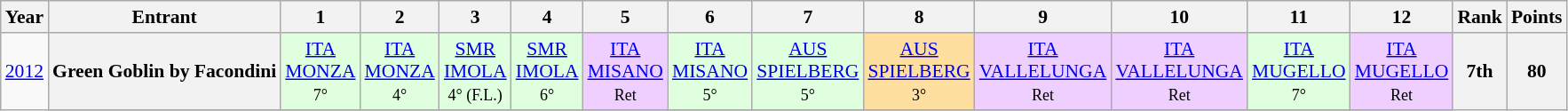<table class="wikitable" style="text-align:center; font-size:90%">
<tr>
<th>Year</th>
<th>Entrant</th>
<th>1</th>
<th>2</th>
<th>3</th>
<th>4</th>
<th>5</th>
<th>6</th>
<th>7</th>
<th>8</th>
<th>9</th>
<th>10</th>
<th>11</th>
<th>12</th>
<th>Rank</th>
<th>Points</th>
</tr>
<tr>
<td rowspan=2><a href='#'>2012</a></td>
<th>Green Goblin by Facondini</th>
<td style="background:#DFFFDF;"><a href='#'>ITA<br>MONZA</a><br><small>7°</small></td>
<td style="background:#DFFFDF;"><a href='#'>ITA<br>MONZA</a><br><small>4°</small></td>
<td style="background:#DFFFDF;"><a href='#'>SMR<br>IMOLA</a><br><small>4° (F.L.)</small></td>
<td style="background:#DFFFDF;"><a href='#'>SMR<br>IMOLA</a><br><small>6°</small></td>
<td style="background:#EFCFFF;"><a href='#'>ITA<br>MISANO</a><br><small>Ret</small></td>
<td style="background:#DFFFDF;"><a href='#'>ITA<br>MISANO</a><br><small>5°</small></td>
<td style="background:#DFFFDF;"><a href='#'>AUS<br>SPIELBERG</a><br><small>5°</small></td>
<td style="background:#FFDF9F;"><a href='#'>AUS<br>SPIELBERG</a><br><small>3°</small></td>
<td style="background:#EFCFFF;"><a href='#'>ITA<br> VALLELUNGA</a><br><small>Ret</small></td>
<td style="background:#EFCFFF;"><a href='#'>ITA<br> VALLELUNGA</a><br><small>Ret</small></td>
<td style="background:#DFFFDF;"><a href='#'>ITA<br> MUGELLO</a><br><small>7°</small></td>
<td style="background:#EFCFFF;"><a href='#'>ITA<br> MUGELLO</a><br><small>Ret</small></td>
<th rowspan=2>7th</th>
<th rowspan=2>80</th>
</tr>
<tr>
</tr>
</table>
